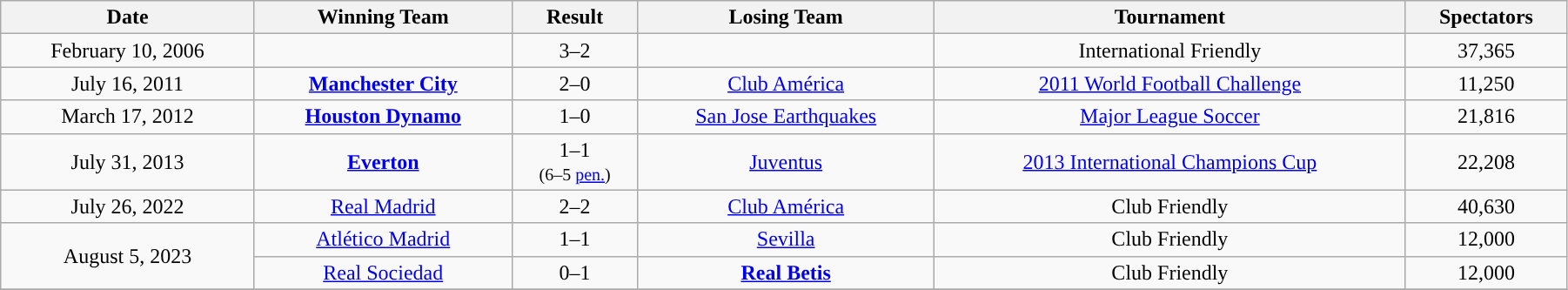<table class="wikitable" style="text-align:left; width:95%; text-align:center;">
<tr>
<th style="text-align:center; ">Date</th>
<th style="text-align:center; ">Winning Team</th>
<th style="text-align:center; ">Result</th>
<th style="text-align:center; ">Losing Team</th>
<th style="text-align:center; ">Tournament</th>
<th style="text-align:center; ">Spectators</th>
</tr>
<tr>
<td style="text-align:center;">February 10, 2006</td>
<td><strong></strong></td>
<td style="text-align:center;">3–2</td>
<td></td>
<td style="text-align:center;">International Friendly</td>
<td style="text-align:center;">37,365</td>
</tr>
<tr>
<td style="text-align:center;">July 16, 2011</td>
<td><strong> <a href='#'>Manchester City</a></strong></td>
<td style="text-align:center;">2–0</td>
<td> <a href='#'>Club América</a></td>
<td style="text-align:center;"><a href='#'>2011 World Football Challenge</a></td>
<td style="text-align:center;">11,250</td>
</tr>
<tr>
<td style="text-align:center;">March 17, 2012</td>
<td><strong> <a href='#'>Houston Dynamo</a></strong></td>
<td style="text-align:center;">1–0</td>
<td> <a href='#'>San Jose Earthquakes</a></td>
<td style="text-align:center;"><a href='#'>Major League Soccer</a></td>
<td style="text-align:center;">21,816</td>
</tr>
<tr>
<td style="text-align:center;">July 31, 2013</td>
<td><strong> <a href='#'>Everton</a></strong></td>
<td style="text-align:center;">1–1<br> <small>(6–5 <a href='#'>pen.</a>)</small></td>
<td> <a href='#'>Juventus</a></td>
<td style="text-align:center;"><a href='#'>2013 International Champions Cup</a></td>
<td style="text-align:center;">22,208</td>
</tr>
<tr>
<td style="text-align:center;">July 26, 2022</td>
<td> <a href='#'>Real Madrid</a></td>
<td style="text-align:center;">2–2</td>
<td> <a href='#'>Club América</a></td>
<td style="text-align:center;">Club Friendly</td>
<td style="text-align:center;">40,630</td>
</tr>
<tr>
<td rowspan = "2">August 5, 2023</td>
<td> <a href='#'>Atlético Madrid</a></td>
<td style="text-align:center;">1–1</td>
<td> <a href='#'>Sevilla</a></td>
<td style="text-align:center;">Club Friendly</td>
<td style="text-align:center;">12,000</td>
</tr>
<tr>
<td> <a href='#'>Real Sociedad</a></td>
<td style="text-align:center;">0–1</td>
<td> <strong><a href='#'>Real Betis</a></strong></td>
<td style="text-align:center;">Club Friendly</td>
<td style="text-align:center;">12,000</td>
</tr>
<tr>
</tr>
</table>
